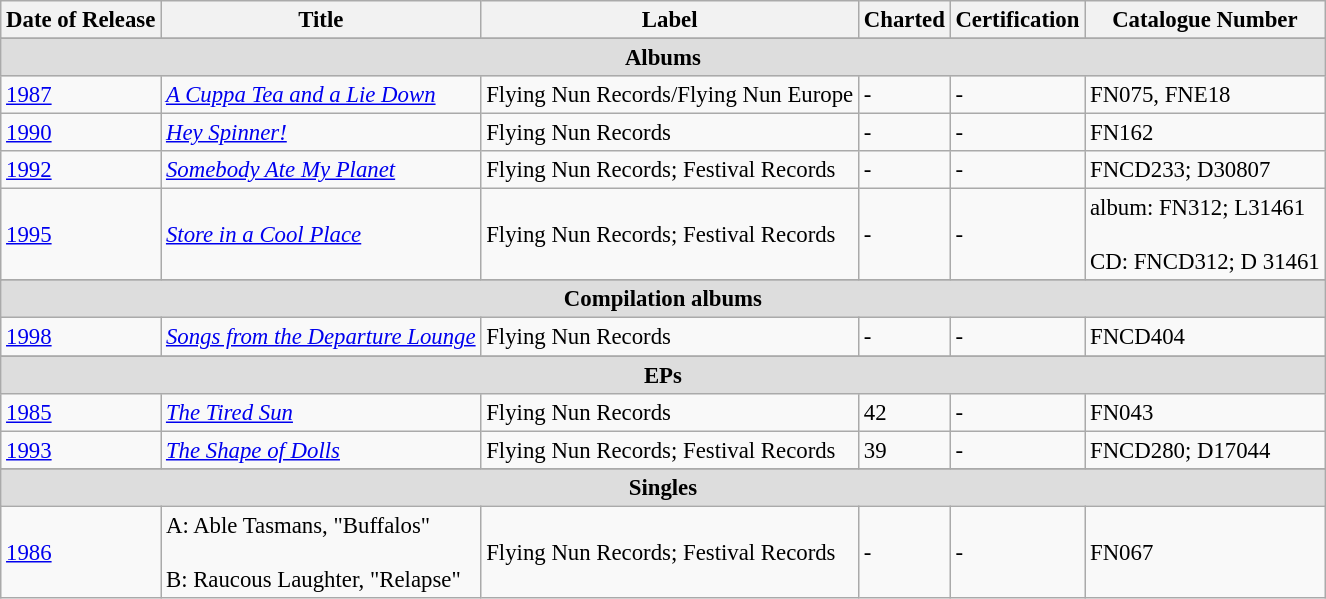<table class="wikitable" style="font-size: 95%;">
<tr>
<th>Date of Release</th>
<th>Title</th>
<th>Label</th>
<th>Charted</th>
<th>Certification</th>
<th>Catalogue Number</th>
</tr>
<tr>
</tr>
<tr bgcolor="#DDDDDD">
<td colspan=6 align=center><strong>Albums</strong></td>
</tr>
<tr>
<td><a href='#'>1987</a></td>
<td><em><a href='#'>A Cuppa Tea and a Lie Down</a></em></td>
<td>Flying Nun Records/Flying Nun Europe</td>
<td>-</td>
<td>-</td>
<td>FN075, FNE18</td>
</tr>
<tr>
<td><a href='#'>1990</a></td>
<td><em><a href='#'>Hey Spinner!</a></em></td>
<td>Flying Nun Records</td>
<td>-</td>
<td>-</td>
<td>FN162</td>
</tr>
<tr>
<td><a href='#'>1992</a></td>
<td><em><a href='#'>Somebody Ate My Planet</a></em></td>
<td>Flying Nun Records; Festival Records</td>
<td>-</td>
<td>-</td>
<td>FNCD233; D30807</td>
</tr>
<tr>
<td><a href='#'>1995</a></td>
<td><em><a href='#'>Store in a Cool Place</a></em></td>
<td>Flying Nun Records; Festival Records</td>
<td>-</td>
<td>-</td>
<td>album: FN312; L31461 <br><br>CD: FNCD312; D 31461<br></td>
</tr>
<tr>
</tr>
<tr>
</tr>
<tr bgcolor="#DDDDDD">
<td colspan=6 align=center><strong>Compilation albums</strong></td>
</tr>
<tr>
<td><a href='#'>1998</a></td>
<td><em><a href='#'>Songs from the Departure Lounge</a></em></td>
<td>Flying Nun Records</td>
<td>-</td>
<td>-</td>
<td>FNCD404</td>
</tr>
<tr>
</tr>
<tr>
</tr>
<tr bgcolor="#DDDDDD">
<td colspan=6 align=center><strong>EPs</strong></td>
</tr>
<tr>
<td><a href='#'>1985</a></td>
<td><em><a href='#'>The Tired Sun</a></em></td>
<td>Flying Nun Records</td>
<td>42</td>
<td>-</td>
<td>FN043</td>
</tr>
<tr>
<td><a href='#'>1993</a></td>
<td><em><a href='#'>The Shape of Dolls</a></em></td>
<td>Flying Nun Records; Festival Records</td>
<td>39</td>
<td>-</td>
<td>FNCD280; D17044</td>
</tr>
<tr>
</tr>
<tr bgcolor="#DDDDDD">
<td colspan=6 align=center><strong>Singles</strong></td>
</tr>
<tr>
<td><a href='#'>1986</a></td>
<td>A: Able Tasmans, "Buffalos"<br><br>B: Raucous Laughter, "Relapse"</td>
<td>Flying Nun Records; Festival Records</td>
<td>-</td>
<td>-</td>
<td>FN067</td>
</tr>
</table>
